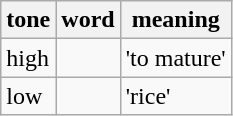<table class="wikitable">
<tr>
<th>tone</th>
<th>word</th>
<th>meaning</th>
</tr>
<tr>
<td>high</td>
<td></td>
<td>'to mature'</td>
</tr>
<tr>
<td>low</td>
<td></td>
<td>'rice'</td>
</tr>
</table>
